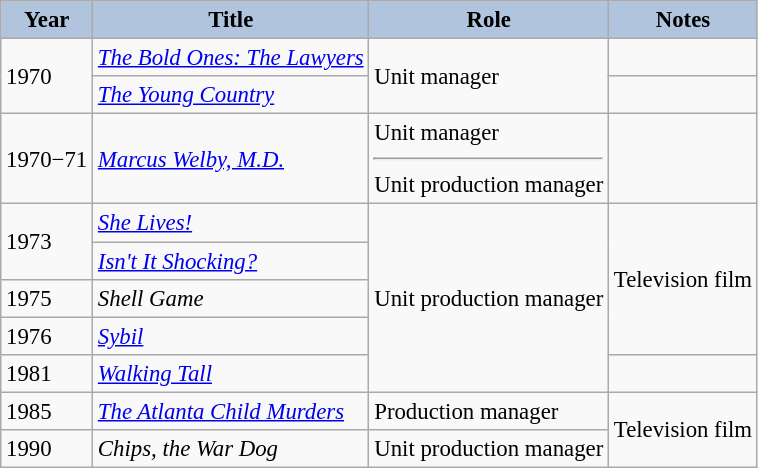<table class="wikitable" style="font-size:95%;">
<tr>
<th style="background:#B0C4DE;">Year</th>
<th style="background:#B0C4DE;">Title</th>
<th style="background:#B0C4DE;">Role</th>
<th style="background:#B0C4DE;">Notes</th>
</tr>
<tr>
<td rowspan=2>1970</td>
<td><em><a href='#'>The Bold Ones: The Lawyers</a></em></td>
<td rowspan=2>Unit manager</td>
<td></td>
</tr>
<tr>
<td><em><a href='#'>The Young Country</a></em></td>
<td></td>
</tr>
<tr>
<td>1970−71</td>
<td><em><a href='#'>Marcus Welby, M.D.</a></em></td>
<td>Unit manager<hr>Unit production manager</td>
<td></td>
</tr>
<tr>
<td rowspan=2>1973</td>
<td><em><a href='#'>She Lives!</a></em></td>
<td rowspan=5>Unit production manager</td>
<td rowspan=4>Television film</td>
</tr>
<tr>
<td><em><a href='#'>Isn't It Shocking?</a></em></td>
</tr>
<tr>
<td>1975</td>
<td><em>Shell Game</em></td>
</tr>
<tr>
<td>1976</td>
<td><em><a href='#'>Sybil</a></em></td>
</tr>
<tr>
<td>1981</td>
<td><em><a href='#'>Walking Tall</a></em></td>
<td></td>
</tr>
<tr>
<td>1985</td>
<td><em><a href='#'>The Atlanta Child Murders</a></em></td>
<td>Production manager</td>
<td rowspan=2>Television film</td>
</tr>
<tr>
<td>1990</td>
<td><em>Chips, the War Dog</em></td>
<td>Unit production manager</td>
</tr>
</table>
